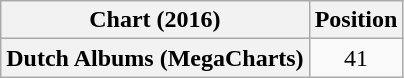<table class="wikitable sortable plainrowheaders" style="text-align:center">
<tr>
<th>Chart (2016)</th>
<th>Position</th>
</tr>
<tr>
<th scope="row">Dutch Albums (MegaCharts)</th>
<td>41</td>
</tr>
</table>
